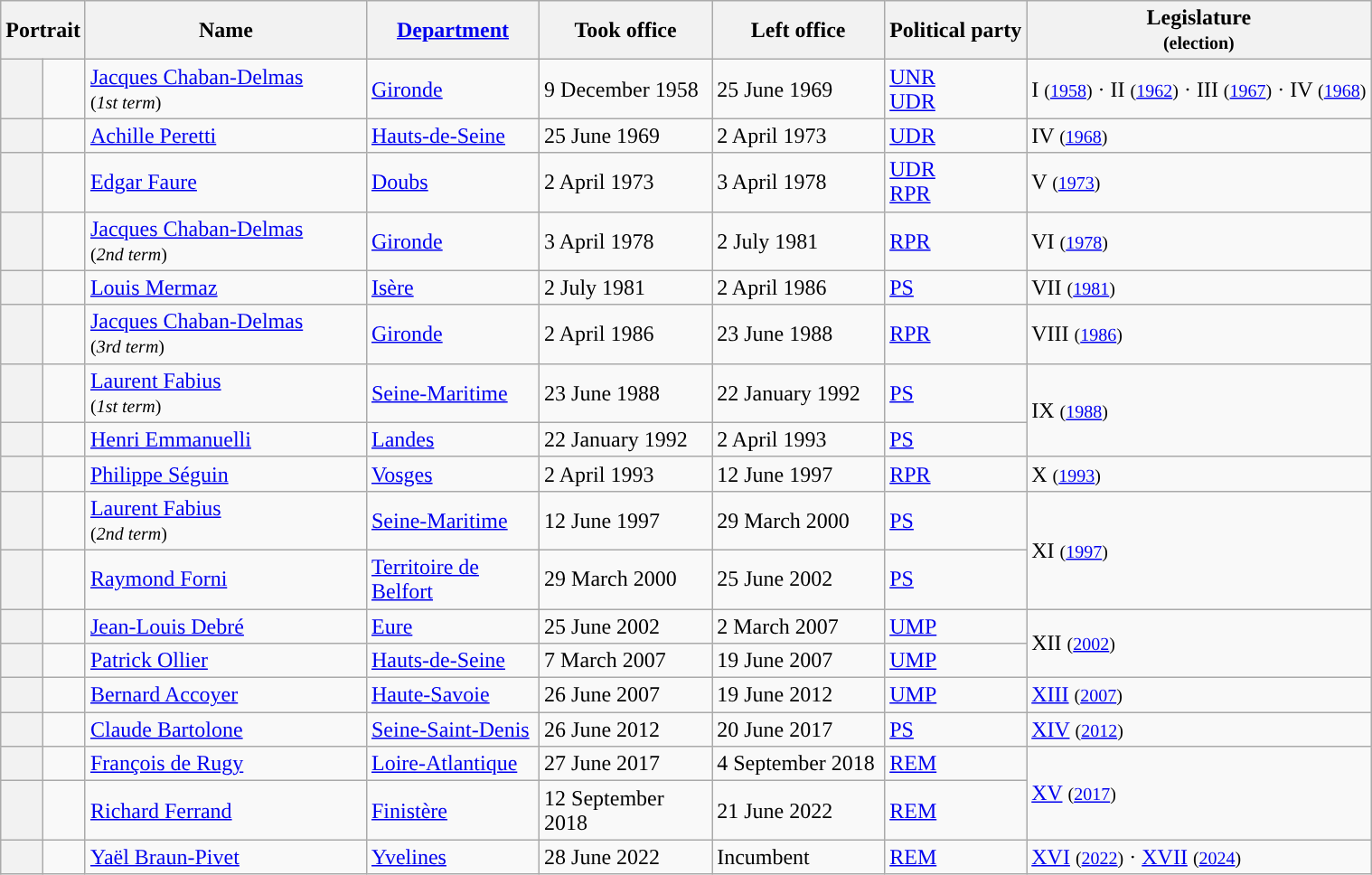<table class="wikitable">
<tr>
<th colspan=2>Portrait</th>
<th width=200>Name</th>
<th width=120><a href='#'>Department</a></th>
<th width=120>Took office</th>
<th width=120>Left office</th>
<th>Political party</th>
<th>Legislature<br><small>(election)</small></th>
</tr>
<tr>
<th style="background:"></th>
<td></td>
<td><a href='#'>Jacques Chaban-Delmas</a><br><small>(<em>1st term</em>)</small></td>
<td><a href='#'>Gironde</a></td>
<td>9 December 1958</td>
<td>25 June 1969</td>
<td><a href='#'>UNR</a><br><a href='#'>UDR</a></td>
<td>I <small>(<a href='#'>1958</a>)</small> · II <small>(<a href='#'>1962</a>)</small> · III <small>(<a href='#'>1967</a>)</small> · IV <small>(<a href='#'>1968</a>)</small></td>
</tr>
<tr>
<th style="background:"></th>
<td></td>
<td><a href='#'>Achille Peretti</a></td>
<td><a href='#'>Hauts-de-Seine</a></td>
<td>25 June 1969</td>
<td>2 April 1973</td>
<td><a href='#'>UDR</a></td>
<td>IV <small>(<a href='#'>1968</a>)</small></td>
</tr>
<tr>
<th style="background:"></th>
<td></td>
<td><a href='#'>Edgar Faure</a></td>
<td><a href='#'>Doubs</a></td>
<td>2 April 1973</td>
<td>3 April 1978</td>
<td><a href='#'>UDR</a><br><a href='#'>RPR</a></td>
<td>V <small>(<a href='#'>1973</a>)</small></td>
</tr>
<tr>
<th style="background:"></th>
<td></td>
<td><a href='#'>Jacques Chaban-Delmas</a><br><small>(<em>2nd term</em>)</small></td>
<td><a href='#'>Gironde</a></td>
<td>3 April 1978</td>
<td>2 July 1981</td>
<td><a href='#'>RPR</a></td>
<td>VI <small>(<a href='#'>1978</a>)</small></td>
</tr>
<tr>
<th style="background:"></th>
<td></td>
<td><a href='#'>Louis Mermaz</a></td>
<td><a href='#'>Isère</a></td>
<td>2 July 1981</td>
<td>2 April 1986</td>
<td><a href='#'>PS</a></td>
<td>VII <small>(<a href='#'>1981</a>)</small></td>
</tr>
<tr>
<th style="background:"></th>
<td></td>
<td><a href='#'>Jacques Chaban-Delmas</a><br><small>(<em>3rd term</em>)</small></td>
<td><a href='#'>Gironde</a></td>
<td>2 April 1986</td>
<td>23 June 1988</td>
<td><a href='#'>RPR</a></td>
<td>VIII <small>(<a href='#'>1986</a>)</small></td>
</tr>
<tr>
<th style="background:"></th>
<td></td>
<td><a href='#'>Laurent Fabius</a><br><small>(<em>1st term</em>)</small></td>
<td><a href='#'>Seine-Maritime</a></td>
<td>23 June 1988</td>
<td>22 January 1992</td>
<td><a href='#'>PS</a></td>
<td rowspan=2>IX <small>(<a href='#'>1988</a>)</small></td>
</tr>
<tr>
<th style="background:"></th>
<td></td>
<td><a href='#'>Henri Emmanuelli</a></td>
<td><a href='#'>Landes</a></td>
<td>22 January 1992</td>
<td>2 April 1993</td>
<td><a href='#'>PS</a></td>
</tr>
<tr>
<th style="background:"></th>
<td></td>
<td><a href='#'>Philippe Séguin</a></td>
<td><a href='#'>Vosges</a></td>
<td>2 April 1993</td>
<td>12 June 1997</td>
<td><a href='#'>RPR</a></td>
<td>X <small>(<a href='#'>1993</a>)</small></td>
</tr>
<tr>
<th style="background:"></th>
<td></td>
<td><a href='#'>Laurent Fabius</a><br><small>(<em>2nd term</em>)</small></td>
<td><a href='#'>Seine-Maritime</a></td>
<td>12 June 1997</td>
<td>29 March 2000</td>
<td><a href='#'>PS</a></td>
<td rowspan=2>XI <small>(<a href='#'>1997</a>)</small></td>
</tr>
<tr>
<th style="background:"></th>
<td></td>
<td><a href='#'>Raymond Forni</a></td>
<td><a href='#'>Territoire de Belfort</a></td>
<td>29 March 2000</td>
<td>25 June 2002</td>
<td><a href='#'>PS</a></td>
</tr>
<tr>
<th style="background:"></th>
<td></td>
<td><a href='#'>Jean-Louis Debré</a></td>
<td><a href='#'>Eure</a></td>
<td>25 June 2002</td>
<td>2 March 2007</td>
<td><a href='#'>UMP</a></td>
<td rowspan=2>XII <small>(<a href='#'>2002</a>)</small></td>
</tr>
<tr>
<th style="background:"></th>
<td></td>
<td><a href='#'>Patrick Ollier</a></td>
<td><a href='#'>Hauts-de-Seine</a></td>
<td>7 March 2007</td>
<td>19 June 2007</td>
<td><a href='#'>UMP</a></td>
</tr>
<tr>
<th style="background:"></th>
<td></td>
<td><a href='#'>Bernard Accoyer</a></td>
<td><a href='#'>Haute-Savoie</a></td>
<td>26 June 2007</td>
<td>19 June 2012</td>
<td><a href='#'>UMP</a></td>
<td><a href='#'>XIII</a> <small>(<a href='#'>2007</a>)</small></td>
</tr>
<tr>
<th style="background:"></th>
<td></td>
<td><a href='#'>Claude Bartolone</a></td>
<td><a href='#'>Seine-Saint-Denis</a></td>
<td>26 June 2012</td>
<td>20 June 2017</td>
<td><a href='#'>PS</a></td>
<td><a href='#'>XIV</a> <small>(<a href='#'>2012</a>)</small></td>
</tr>
<tr>
<th style="background:"></th>
<td></td>
<td><a href='#'>François de Rugy</a></td>
<td><a href='#'>Loire-Atlantique</a></td>
<td>27 June 2017</td>
<td>4 September 2018</td>
<td><a href='#'>REM</a></td>
<td rowspan=2><a href='#'>XV</a> <small>(<a href='#'>2017</a>)</small></td>
</tr>
<tr>
<th style="background:"></th>
<td></td>
<td><a href='#'>Richard Ferrand</a></td>
<td><a href='#'>Finistère</a></td>
<td>12 September 2018</td>
<td>21 June 2022</td>
<td><a href='#'>REM</a></td>
</tr>
<tr>
<th style="background:"></th>
<td></td>
<td><a href='#'>Yaël Braun-Pivet</a></td>
<td><a href='#'>Yvelines</a></td>
<td>28 June 2022</td>
<td>Incumbent</td>
<td><a href='#'>REM</a></td>
<td><a href='#'>XVI</a> <small>(<a href='#'>2022</a>)</small> · <a href='#'>XVII</a> <small>(<a href='#'>2024</a>)</small></td>
</tr>
</table>
